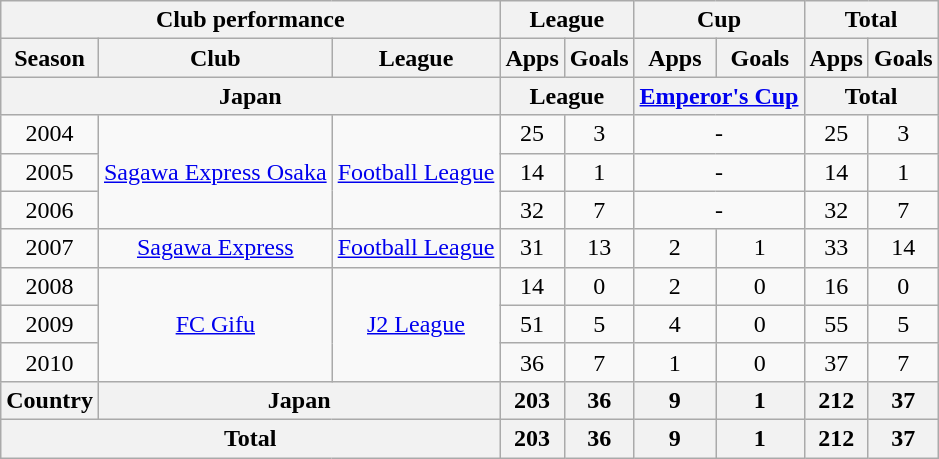<table class="wikitable" style="text-align:center;">
<tr>
<th colspan=3>Club performance</th>
<th colspan=2>League</th>
<th colspan=2>Cup</th>
<th colspan=2>Total</th>
</tr>
<tr>
<th>Season</th>
<th>Club</th>
<th>League</th>
<th>Apps</th>
<th>Goals</th>
<th>Apps</th>
<th>Goals</th>
<th>Apps</th>
<th>Goals</th>
</tr>
<tr>
<th colspan=3>Japan</th>
<th colspan=2>League</th>
<th colspan=2><a href='#'>Emperor's Cup</a></th>
<th colspan=2>Total</th>
</tr>
<tr>
<td>2004</td>
<td rowspan="3"><a href='#'>Sagawa Express Osaka</a></td>
<td rowspan="3"><a href='#'>Football League</a></td>
<td>25</td>
<td>3</td>
<td colspan="2">-</td>
<td>25</td>
<td>3</td>
</tr>
<tr>
<td>2005</td>
<td>14</td>
<td>1</td>
<td colspan="2">-</td>
<td>14</td>
<td>1</td>
</tr>
<tr>
<td>2006</td>
<td>32</td>
<td>7</td>
<td colspan="2">-</td>
<td>32</td>
<td>7</td>
</tr>
<tr>
<td>2007</td>
<td><a href='#'>Sagawa Express</a></td>
<td><a href='#'>Football League</a></td>
<td>31</td>
<td>13</td>
<td>2</td>
<td>1</td>
<td>33</td>
<td>14</td>
</tr>
<tr>
<td>2008</td>
<td rowspan="3"><a href='#'>FC Gifu</a></td>
<td rowspan="3"><a href='#'>J2 League</a></td>
<td>14</td>
<td>0</td>
<td>2</td>
<td>0</td>
<td>16</td>
<td>0</td>
</tr>
<tr>
<td>2009</td>
<td>51</td>
<td>5</td>
<td>4</td>
<td>0</td>
<td>55</td>
<td>5</td>
</tr>
<tr>
<td>2010</td>
<td>36</td>
<td>7</td>
<td>1</td>
<td>0</td>
<td>37</td>
<td>7</td>
</tr>
<tr>
<th rowspan=1>Country</th>
<th colspan=2>Japan</th>
<th>203</th>
<th>36</th>
<th>9</th>
<th>1</th>
<th>212</th>
<th>37</th>
</tr>
<tr>
<th colspan=3>Total</th>
<th>203</th>
<th>36</th>
<th>9</th>
<th>1</th>
<th>212</th>
<th>37</th>
</tr>
</table>
